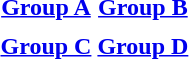<table>
<tr valign="top">
<th align="center"><a href='#'>Group A</a></th>
<th align="center"><a href='#'>Group B</a></th>
</tr>
<tr valign="top">
<td align="left"></td>
<td align="left"></td>
</tr>
<tr valign="top">
<th align="center"><a href='#'>Group C</a></th>
<th align="center"><a href='#'>Group D</a></th>
</tr>
<tr valign="top">
<td align="left"></td>
<td align="left"></td>
</tr>
</table>
